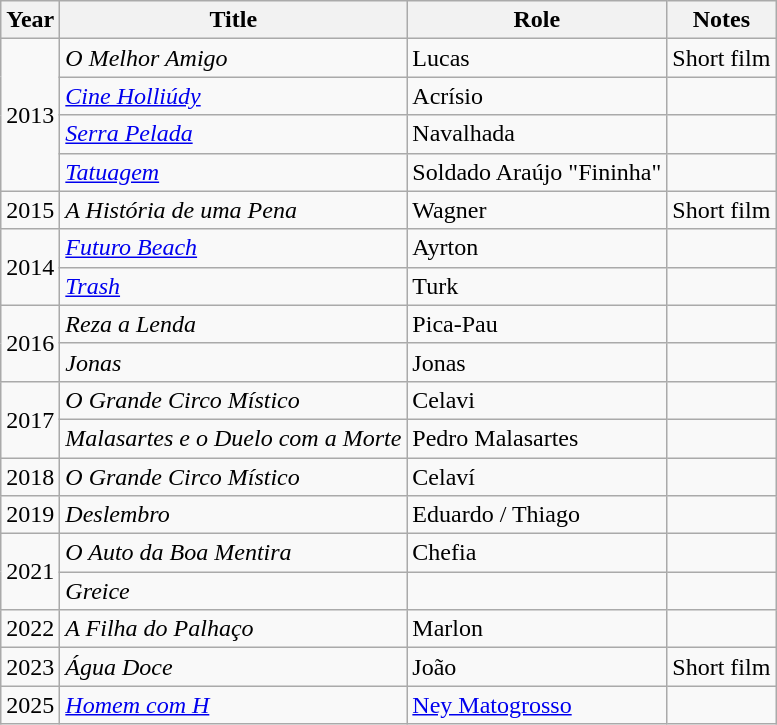<table class="wikitable">
<tr>
<th>Year</th>
<th>Title</th>
<th>Role</th>
<th>Notes</th>
</tr>
<tr>
<td rowspan="4">2013</td>
<td><em>O Melhor Amigo</em></td>
<td>Lucas</td>
<td>Short film</td>
</tr>
<tr>
<td><em><a href='#'>Cine Holliúdy</a></em></td>
<td>Acrísio</td>
<td></td>
</tr>
<tr>
<td><em><a href='#'>Serra Pelada</a></em></td>
<td>Navalhada</td>
<td></td>
</tr>
<tr>
<td><em><a href='#'>Tatuagem</a></em></td>
<td>Soldado Araújo "Fininha"</td>
<td></td>
</tr>
<tr>
<td>2015</td>
<td><em>A História de uma Pena</em></td>
<td>Wagner</td>
<td>Short film</td>
</tr>
<tr>
<td rowspan="2">2014</td>
<td><em><a href='#'>Futuro Beach</a></em></td>
<td>Ayrton</td>
<td></td>
</tr>
<tr>
<td><em><a href='#'>Trash</a></em></td>
<td>Turk</td>
<td></td>
</tr>
<tr>
<td rowspan="2">2016</td>
<td><em>Reza a Lenda</em></td>
<td>Pica-Pau</td>
<td></td>
</tr>
<tr>
<td><em>Jonas</em></td>
<td>Jonas</td>
<td></td>
</tr>
<tr>
<td rowspan="2">2017</td>
<td><em>O Grande Circo Místico</em></td>
<td>Celavi</td>
<td></td>
</tr>
<tr>
<td><em>Malasartes e o Duelo com a Morte</em></td>
<td>Pedro Malasartes</td>
<td></td>
</tr>
<tr>
<td>2018</td>
<td><em>O Grande Circo Místico</em></td>
<td>Celaví</td>
<td></td>
</tr>
<tr>
<td>2019</td>
<td><em>Deslembro</em></td>
<td>Eduardo / Thiago</td>
<td></td>
</tr>
<tr>
<td rowspan="2">2021</td>
<td><em>O Auto da Boa Mentira</em></td>
<td>Chefia</td>
<td></td>
</tr>
<tr>
<td><em>Greice</em></td>
<td></td>
<td></td>
</tr>
<tr>
<td>2022</td>
<td><em>A Filha do Palhaço</em></td>
<td>Marlon</td>
<td></td>
</tr>
<tr>
<td>2023</td>
<td><em>Água Doce</em></td>
<td>João</td>
<td>Short film</td>
</tr>
<tr>
<td>2025</td>
<td><em><a href='#'>Homem com H</a></em></td>
<td><a href='#'>Ney Matogrosso</a></td>
<td></td>
</tr>
</table>
